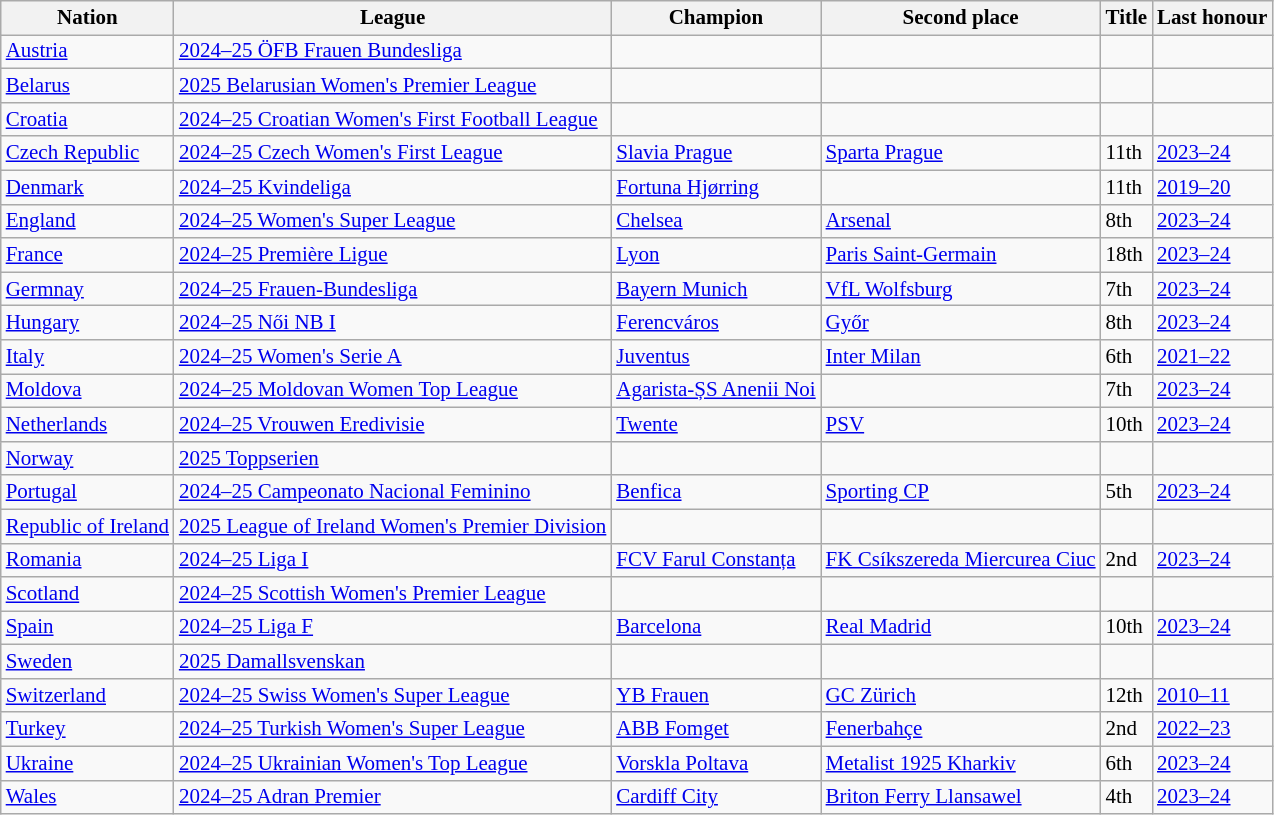<table class=wikitable style="font-size:14px">
<tr>
<th>Nation</th>
<th>League</th>
<th>Champion</th>
<th>Second place</th>
<th data-sort-type="number">Title</th>
<th>Last honour</th>
</tr>
<tr>
<td> <a href='#'>Austria</a></td>
<td><a href='#'>2024–25 ÖFB Frauen Bundesliga</a></td>
<td></td>
<td></td>
<td></td>
<td></td>
</tr>
<tr>
<td> <a href='#'>Belarus</a></td>
<td><a href='#'>2025 Belarusian Women's Premier League</a></td>
<td></td>
<td></td>
<td></td>
<td></td>
</tr>
<tr>
<td> <a href='#'>Croatia</a></td>
<td><a href='#'>2024–25 Croatian Women's First Football League</a></td>
<td></td>
<td></td>
<td></td>
<td></td>
</tr>
<tr>
<td> <a href='#'>Czech Republic</a></td>
<td><a href='#'>2024–25 Czech Women's First League</a></td>
<td><a href='#'>Slavia Prague</a></td>
<td><a href='#'>Sparta Prague</a></td>
<td>11th</td>
<td><a href='#'>2023–24</a></td>
</tr>
<tr>
<td> <a href='#'>Denmark</a></td>
<td><a href='#'>2024–25 Kvindeliga</a></td>
<td><a href='#'>Fortuna Hjørring</a></td>
<td></td>
<td>11th</td>
<td><a href='#'>2019–20</a></td>
</tr>
<tr>
<td> <a href='#'>England</a></td>
<td><a href='#'>2024–25 Women's Super League</a></td>
<td><a href='#'>Chelsea</a></td>
<td><a href='#'>Arsenal</a></td>
<td>8th</td>
<td><a href='#'>2023–24</a></td>
</tr>
<tr>
<td> <a href='#'>France</a></td>
<td><a href='#'>2024–25 Première Ligue</a></td>
<td><a href='#'>Lyon</a></td>
<td><a href='#'>Paris Saint-Germain</a></td>
<td>18th</td>
<td><a href='#'>2023–24</a></td>
</tr>
<tr>
<td> <a href='#'>Germnay</a></td>
<td><a href='#'>2024–25 Frauen-Bundesliga</a></td>
<td><a href='#'>Bayern Munich</a></td>
<td><a href='#'>VfL Wolfsburg</a></td>
<td>7th</td>
<td><a href='#'>2023–24</a></td>
</tr>
<tr>
<td> <a href='#'>Hungary</a></td>
<td><a href='#'>2024–25 Női NB I</a></td>
<td><a href='#'>Ferencváros</a></td>
<td><a href='#'>Győr</a></td>
<td>8th</td>
<td><a href='#'>2023–24</a></td>
</tr>
<tr>
<td> <a href='#'>Italy</a></td>
<td><a href='#'>2024–25 Women's Serie A</a></td>
<td><a href='#'>Juventus</a></td>
<td><a href='#'>Inter Milan</a></td>
<td>6th</td>
<td><a href='#'>2021–22</a></td>
</tr>
<tr>
<td> <a href='#'>Moldova</a></td>
<td><a href='#'>2024–25 Moldovan Women Top League</a></td>
<td><a href='#'>Agarista-ȘS Anenii Noi</a></td>
<td></td>
<td>7th</td>
<td><a href='#'>2023–24</a></td>
</tr>
<tr>
<td> <a href='#'>Netherlands</a></td>
<td><a href='#'>2024–25 Vrouwen Eredivisie</a></td>
<td><a href='#'>Twente</a></td>
<td><a href='#'>PSV</a></td>
<td>10th</td>
<td><a href='#'>2023–24</a></td>
</tr>
<tr>
<td> <a href='#'>Norway</a></td>
<td><a href='#'>2025 Toppserien</a></td>
<td></td>
<td></td>
<td></td>
<td></td>
</tr>
<tr>
<td> <a href='#'>Portugal</a></td>
<td><a href='#'>2024–25 Campeonato Nacional Feminino</a></td>
<td><a href='#'>Benfica</a></td>
<td><a href='#'>Sporting CP</a></td>
<td>5th</td>
<td><a href='#'>2023–24</a></td>
</tr>
<tr>
<td> <a href='#'>Republic of Ireland</a></td>
<td><a href='#'>2025 League of Ireland Women's Premier Division</a></td>
<td></td>
<td></td>
<td></td>
<td></td>
</tr>
<tr>
<td> <a href='#'>Romania</a></td>
<td><a href='#'>2024–25 Liga I</a></td>
<td><a href='#'>FCV Farul Constanța</a></td>
<td><a href='#'>FK Csíkszereda Miercurea Ciuc</a></td>
<td>2nd</td>
<td><a href='#'>2023–24</a></td>
</tr>
<tr>
<td> <a href='#'>Scotland</a></td>
<td><a href='#'>2024–25 Scottish Women's Premier League</a></td>
<td></td>
<td></td>
<td></td>
<td></td>
</tr>
<tr>
<td> <a href='#'>Spain</a></td>
<td><a href='#'>2024–25 Liga F</a></td>
<td><a href='#'>Barcelona</a></td>
<td><a href='#'>Real Madrid</a></td>
<td>10th</td>
<td><a href='#'>2023–24</a></td>
</tr>
<tr>
<td> <a href='#'>Sweden</a></td>
<td><a href='#'>2025 Damallsvenskan</a></td>
<td></td>
<td></td>
<td></td>
<td></td>
</tr>
<tr>
<td> <a href='#'>Switzerland</a></td>
<td><a href='#'>2024–25 Swiss Women's Super League</a></td>
<td><a href='#'>YB Frauen</a></td>
<td><a href='#'>GC Zürich</a></td>
<td>12th</td>
<td><a href='#'>2010–11</a></td>
</tr>
<tr>
<td> <a href='#'>Turkey</a></td>
<td><a href='#'>2024–25 Turkish Women's Super League</a></td>
<td><a href='#'>ABB Fomget</a></td>
<td><a href='#'>Fenerbahçe</a></td>
<td>2nd</td>
<td><a href='#'>2022–23</a></td>
</tr>
<tr>
<td> <a href='#'>Ukraine</a></td>
<td><a href='#'>2024–25 Ukrainian Women's Top League</a></td>
<td><a href='#'>Vorskla Poltava</a></td>
<td><a href='#'>Metalist 1925 Kharkiv</a></td>
<td>6th</td>
<td><a href='#'>2023–24</a></td>
</tr>
<tr>
<td> <a href='#'>Wales</a></td>
<td><a href='#'>2024–25 Adran Premier</a></td>
<td><a href='#'>Cardiff City</a></td>
<td><a href='#'>Briton Ferry Llansawel</a></td>
<td>4th</td>
<td><a href='#'>2023–24</a></td>
</tr>
</table>
